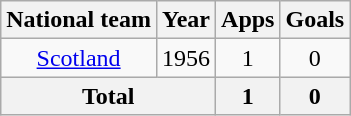<table class="wikitable" style="text-align:center">
<tr>
<th>National team</th>
<th>Year</th>
<th>Apps</th>
<th>Goals</th>
</tr>
<tr>
<td><a href='#'>Scotland</a></td>
<td>1956</td>
<td>1</td>
<td>0</td>
</tr>
<tr>
<th colspan="2">Total</th>
<th>1</th>
<th>0</th>
</tr>
</table>
